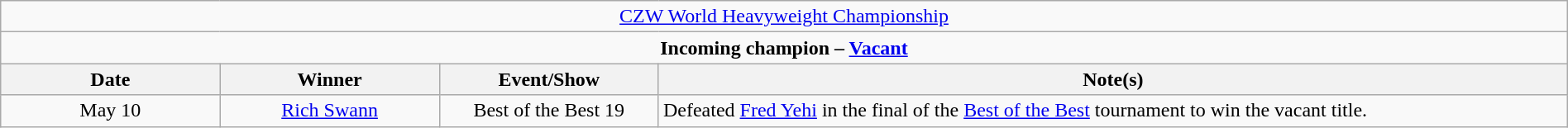<table class="wikitable" style="text-align:center; width:100%;">
<tr>
<td colspan="5" style="text-align: center;"><a href='#'>CZW World Heavyweight Championship</a></td>
</tr>
<tr>
<td colspan="5" style="text-align: center;"><strong>Incoming champion – <a href='#'>Vacant</a></strong></td>
</tr>
<tr>
<th width=14%>Date</th>
<th width=14%>Winner</th>
<th width=14%>Event/Show</th>
<th width=58%>Note(s)</th>
</tr>
<tr>
<td>May 10</td>
<td><a href='#'>Rich Swann</a></td>
<td>Best of the Best 19</td>
<td align=left>Defeated <a href='#'>Fred Yehi</a> in the final of the <a href='#'>Best of the Best</a> tournament to win the vacant title.</td>
</tr>
</table>
